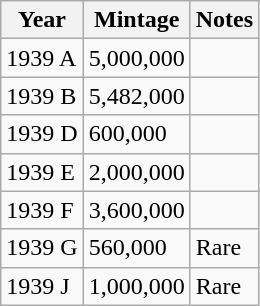<table class="wikitable">
<tr>
<th scope="col">Year</th>
<th scope="col">Mintage</th>
<th scope="col">Notes</th>
</tr>
<tr>
<td>1939 A</td>
<td>5,000,000</td>
<td></td>
</tr>
<tr>
<td>1939 B</td>
<td>5,482,000</td>
<td></td>
</tr>
<tr>
<td>1939 D</td>
<td>600,000</td>
<td></td>
</tr>
<tr>
<td>1939 E</td>
<td>2,000,000</td>
<td></td>
</tr>
<tr>
<td>1939 F</td>
<td>3,600,000</td>
<td></td>
</tr>
<tr>
<td>1939 G</td>
<td>560,000</td>
<td>Rare</td>
</tr>
<tr>
<td>1939 J</td>
<td>1,000,000</td>
<td>Rare</td>
</tr>
</table>
